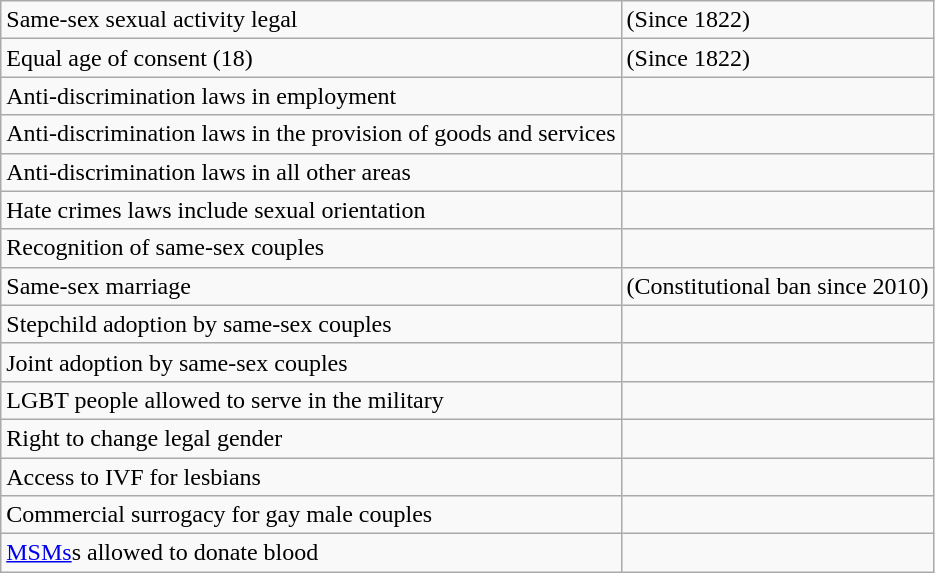<table class="wikitable">
<tr>
<td>Same-sex sexual activity legal</td>
<td> (Since 1822)</td>
</tr>
<tr>
<td>Equal age of consent (18)</td>
<td> (Since 1822)</td>
</tr>
<tr>
<td>Anti-discrimination laws in employment</td>
<td></td>
</tr>
<tr>
<td>Anti-discrimination laws in the provision of goods and services</td>
<td></td>
</tr>
<tr>
<td>Anti-discrimination laws in all other areas</td>
<td></td>
</tr>
<tr>
<td>Hate crimes laws include sexual orientation</td>
<td></td>
</tr>
<tr>
<td>Recognition of same-sex couples</td>
<td></td>
</tr>
<tr>
<td>Same-sex marriage</td>
<td> (Constitutional ban since 2010)</td>
</tr>
<tr>
<td>Stepchild adoption by same-sex couples</td>
<td></td>
</tr>
<tr>
<td>Joint adoption by same-sex couples</td>
<td></td>
</tr>
<tr>
<td>LGBT people allowed to serve in the military</td>
<td></td>
</tr>
<tr>
<td>Right to change legal gender</td>
<td></td>
</tr>
<tr>
<td>Access to IVF for lesbians</td>
<td></td>
</tr>
<tr>
<td>Commercial surrogacy for gay male couples</td>
<td></td>
</tr>
<tr>
<td><a href='#'>MSMs</a>s allowed to donate blood</td>
<td></td>
</tr>
</table>
